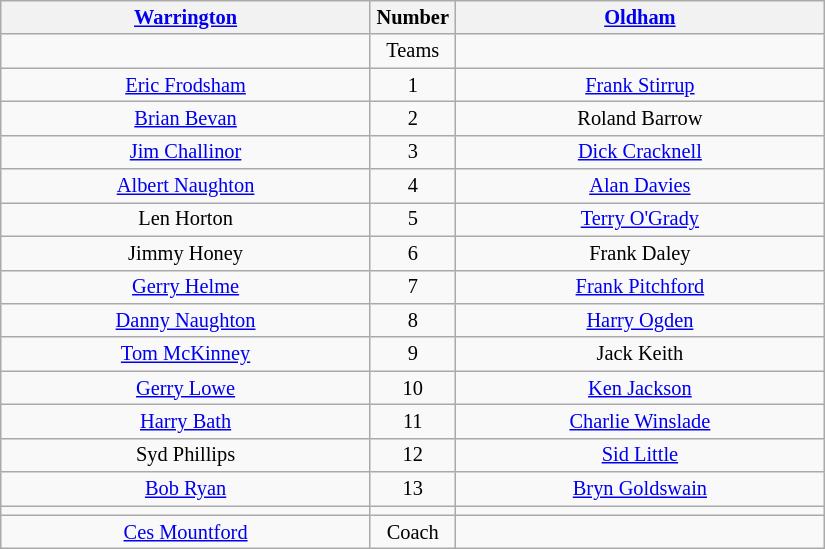<table class="wikitable" style="text-align:center; font-size: 85%">
<tr>
<th width=240 abbr=winner><a href='#'>Warrington</a></th>
<th width=50 abbr="Number">Number</th>
<th width=240 abbr=runner-up><a href='#'>Oldham</a></th>
</tr>
<tr>
<td></td>
<td>Teams</td>
<td></td>
</tr>
<tr>
<td><a href='#'>Eric Frodsham</a></td>
<td>1</td>
<td><a href='#'>Frank Stirrup</a></td>
</tr>
<tr>
<td><a href='#'>Brian Bevan</a></td>
<td>2</td>
<td>Roland Barrow</td>
</tr>
<tr>
<td><a href='#'>Jim Challinor</a></td>
<td>3</td>
<td><a href='#'>Dick Cracknell</a></td>
</tr>
<tr>
<td><a href='#'>Albert Naughton</a></td>
<td>4</td>
<td><a href='#'>Alan Davies</a></td>
</tr>
<tr>
<td>Len Horton</td>
<td>5</td>
<td><a href='#'>Terry O'Grady</a></td>
</tr>
<tr>
<td>Jimmy Honey</td>
<td>6</td>
<td>Frank Daley</td>
</tr>
<tr>
<td><a href='#'>Gerry Helme</a></td>
<td>7</td>
<td><a href='#'>Frank Pitchford</a></td>
</tr>
<tr>
<td><a href='#'>Danny Naughton</a></td>
<td>8</td>
<td><a href='#'>Harry Ogden</a></td>
</tr>
<tr>
<td><a href='#'>Tom McKinney</a></td>
<td>9</td>
<td>Jack Keith</td>
</tr>
<tr>
<td><a href='#'>Gerry Lowe</a></td>
<td>10</td>
<td><a href='#'>Ken Jackson</a></td>
</tr>
<tr>
<td><a href='#'>Harry Bath</a></td>
<td>11</td>
<td><a href='#'>Charlie Winslade</a></td>
</tr>
<tr>
<td>Syd Phillips</td>
<td>12</td>
<td><a href='#'>Sid Little</a></td>
</tr>
<tr>
<td><a href='#'>Bob Ryan</a></td>
<td>13</td>
<td><a href='#'>Bryn Goldswain</a></td>
</tr>
<tr>
<td></td>
<td></td>
<td></td>
</tr>
<tr>
<td><a href='#'>Ces Mountford</a></td>
<td>Coach</td>
<td></td>
</tr>
</table>
